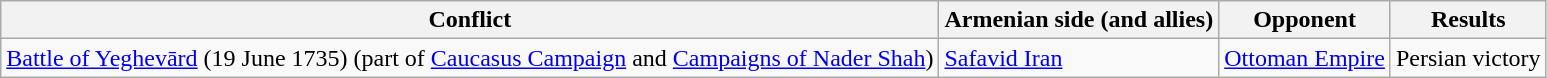<table class="wikitable">
<tr>
<th>Conflict</th>
<th>Armenian side (and allies)</th>
<th>Opponent</th>
<th>Results</th>
</tr>
<tr>
<td><a href='#'>Battle of Yeghevārd</a> (19 June 1735) (part of <a href='#'>Caucasus Campaign</a> and <a href='#'>Campaigns of Nader Shah</a>)</td>
<td><a href='#'>Safavid Iran</a></td>
<td><a href='#'>Ottoman Empire</a></td>
<td>Persian victory</td>
</tr>
</table>
